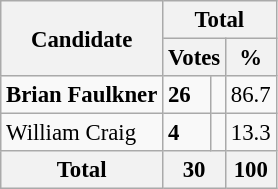<table class="wikitable" style="font-size:95%;">
<tr>
<th rowspan="2">Candidate</th>
<th colspan="3">Total</th>
</tr>
<tr>
<th colspan="2">Votes</th>
<th>%</th>
</tr>
<tr>
<td><strong>Brian Faulkner</strong> </td>
<td><strong>26</strong></td>
<td align="center"></td>
<td>86.7</td>
</tr>
<tr>
<td>William Craig</td>
<td><strong>4</strong></td>
<td align="center"></td>
<td>13.3</td>
</tr>
<tr>
<th>Total</th>
<th colspan="2">30</th>
<th>100</th>
</tr>
</table>
